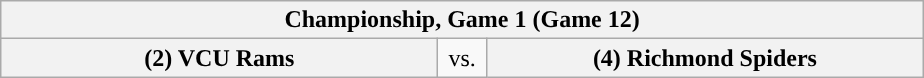<table class="wikitable">
<tr>
<th style="width: 594px;" colspan=3>Championship, Game 1 (Game 12)</th>
</tr>
<tr>
<th style="width: 284px; ">(2) VCU Rams</th>
<td style="width: 25px; text-align:center">vs.</td>
<th style="width: 284px; ">(4) Richmond Spiders</th>
</tr>
</table>
